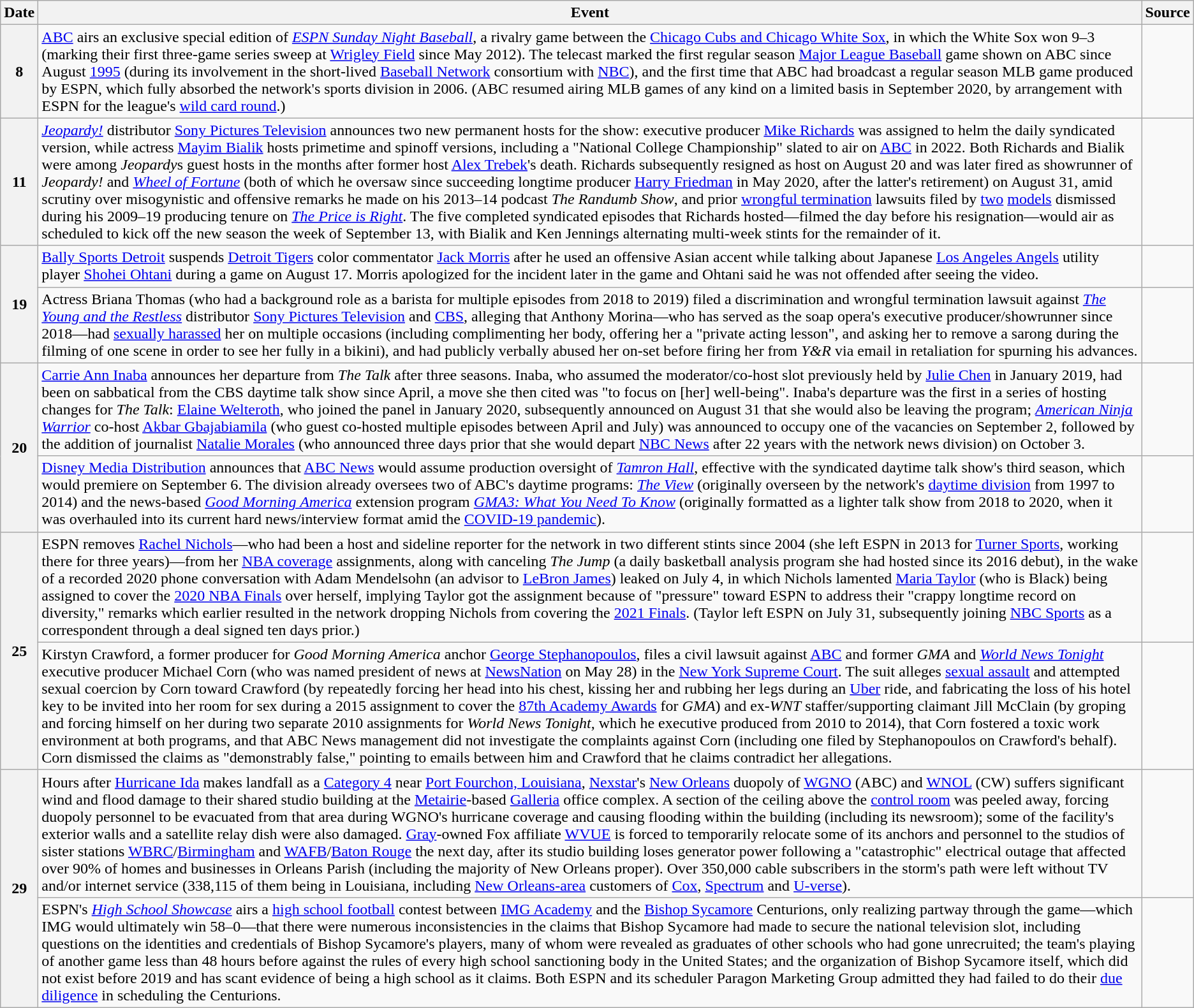<table class="wikitable">
<tr>
<th>Date</th>
<th>Event</th>
<th>Source</th>
</tr>
<tr>
<th>8</th>
<td><a href='#'>ABC</a> airs an exclusive special edition of <em><a href='#'>ESPN Sunday Night Baseball</a></em>, a rivalry game between the <a href='#'>Chicago Cubs and Chicago White Sox</a>, in which the White Sox won 9–3 (marking their first three-game series sweep at <a href='#'>Wrigley Field</a> since May 2012). The telecast marked the first regular season <a href='#'>Major League Baseball</a> game shown on ABC since August <a href='#'>1995</a> (during its involvement in the short-lived <a href='#'>Baseball Network</a> consortium with <a href='#'>NBC</a>), and the first time that ABC had broadcast a regular season MLB game produced by ESPN, which fully absorbed the network's sports division in 2006. (ABC resumed airing MLB games of any kind on a limited basis in September 2020, by arrangement with ESPN for the league's <a href='#'>wild card round</a>.)</td>
<td></td>
</tr>
<tr>
<th>11</th>
<td><em><a href='#'>Jeopardy!</a></em> distributor <a href='#'>Sony Pictures Television</a> announces two new permanent hosts for the show: executive producer <a href='#'>Mike Richards</a> was assigned to helm the daily syndicated version, while actress <a href='#'>Mayim Bialik</a> hosts primetime and spinoff versions, including a "National College Championship" slated to air on <a href='#'>ABC</a> in 2022. Both Richards and Bialik were among <em>Jeopardy</em>s guest hosts in the months after former host <a href='#'>Alex Trebek</a>'s death. Richards subsequently resigned as host on August 20 and was later fired as showrunner of <em>Jeopardy!</em> and <em><a href='#'>Wheel of Fortune</a></em> (both of which he oversaw since succeeding longtime producer <a href='#'>Harry Friedman</a> in May 2020, after the latter's retirement) on August 31, amid scrutiny over misogynistic and offensive remarks he made on his 2013–14 podcast <em>The Randumb Show</em>, and prior <a href='#'>wrongful termination</a> lawsuits filed by <a href='#'>two</a> <a href='#'>models</a> dismissed during his 2009–19 producing tenure on <em><a href='#'>The Price is Right</a></em>. The five completed syndicated episodes that Richards hosted—filmed the day before his resignation—would air as scheduled to kick off the new season the week of September 13, with Bialik and Ken Jennings alternating multi-week stints for the remainder of it.</td>
<td><br><br></td>
</tr>
<tr>
<th rowspan="2">19</th>
<td><a href='#'>Bally Sports Detroit</a> suspends <a href='#'>Detroit Tigers</a> color commentator <a href='#'>Jack Morris</a> after he used an offensive Asian accent while talking about Japanese <a href='#'>Los Angeles Angels</a> utility player <a href='#'>Shohei Ohtani</a> during a game on August 17. Morris apologized for the incident later in the game and Ohtani said he was not offended after seeing the video.</td>
<td></td>
</tr>
<tr>
<td>Actress Briana Thomas (who had a background role as a barista for multiple episodes from 2018 to 2019) filed a discrimination and wrongful termination lawsuit against <em><a href='#'>The Young and the Restless</a></em> distributor <a href='#'>Sony Pictures Television</a> and <a href='#'>CBS</a>, alleging that Anthony Morina—who has served as the soap opera's executive producer/showrunner since 2018—had <a href='#'>sexually harassed</a> her on multiple occasions (including complimenting her body, offering her a "private acting lesson", and asking her to remove a sarong during the filming of one scene in order to see her fully in a bikini), and had publicly verbally abused her on-set before firing her from <em>Y&R</em> via email in retaliation for spurning his advances.</td>
<td></td>
</tr>
<tr>
<th rowspan="2">20</th>
<td><a href='#'>Carrie Ann Inaba</a> announces her departure from <em>The Talk</em> after three seasons. Inaba, who assumed the moderator/co-host slot previously held by <a href='#'>Julie Chen</a> in January 2019, had been on sabbatical from the CBS daytime talk show since April, a move she then cited was "to focus on [her] well-being". Inaba's departure was the first in a series of hosting changes for <em>The Talk</em>: <a href='#'>Elaine Welteroth</a>, who joined the panel in January 2020, subsequently announced on August 31 that she would also be leaving the program; <em><a href='#'>American Ninja Warrior</a></em> co-host <a href='#'>Akbar Gbajabiamila</a> (who guest co-hosted multiple episodes between April and July) was announced to occupy one of the vacancies on September 2, followed by the addition of journalist <a href='#'>Natalie Morales</a> (who announced three days prior that she would depart <a href='#'>NBC News</a> after 22 years with the network news division) on October 3.</td>
<td><br></td>
</tr>
<tr>
<td><a href='#'>Disney Media Distribution</a> announces that <a href='#'>ABC News</a> would assume production oversight of <em><a href='#'>Tamron Hall</a></em>, effective with the syndicated daytime talk show's third season, which would premiere on September 6. The division already oversees two of ABC's daytime programs: <em><a href='#'>The View</a></em> (originally overseen by the network's <a href='#'>daytime division</a> from 1997 to 2014) and the news-based <em><a href='#'>Good Morning America</a></em> extension program <em><a href='#'>GMA3: What You Need To Know</a></em> (originally formatted as a lighter talk show from 2018 to 2020, when it was overhauled into its current hard news/interview format amid the <a href='#'>COVID-19 pandemic</a>).</td>
<td></td>
</tr>
<tr>
<th rowspan="2">25</th>
<td>ESPN removes <a href='#'>Rachel Nichols</a>—who had been a host and sideline reporter for the network in two different stints since 2004 (she left ESPN in 2013 for <a href='#'>Turner Sports</a>, working there for three years)—from her <a href='#'>NBA coverage</a> assignments, along with canceling <em>The Jump</em> (a daily basketball analysis program she had hosted since its 2016 debut), in the wake of a recorded 2020 phone conversation with Adam Mendelsohn (an advisor to <a href='#'>LeBron James</a>) leaked on July 4, in which Nichols lamented <a href='#'>Maria Taylor</a> (who is Black) being assigned to cover the <a href='#'>2020 NBA Finals</a> over herself, implying Taylor got the assignment because of "pressure" toward ESPN to address their "crappy longtime record on diversity," remarks which earlier resulted in the network dropping Nichols from covering the <a href='#'>2021 Finals</a>. (Taylor left ESPN on July 31, subsequently joining <a href='#'>NBC Sports</a> as a correspondent through a deal signed ten days prior.)</td>
<td><br></td>
</tr>
<tr>
<td>Kirstyn Crawford, a former producer for <em>Good Morning America</em> anchor <a href='#'>George Stephanopoulos</a>, files a civil lawsuit against <a href='#'>ABC</a> and former <em>GMA</em> and <em><a href='#'>World News Tonight</a></em> executive producer Michael Corn (who was named president of news at <a href='#'>NewsNation</a> on May 28) in the <a href='#'>New York Supreme Court</a>. The suit alleges <a href='#'>sexual assault</a> and attempted sexual coercion by Corn toward Crawford (by repeatedly forcing her head into his chest, kissing her and rubbing her legs during an <a href='#'>Uber</a> ride, and fabricating the loss of his hotel key to be invited into her room for sex during a 2015 assignment to cover the <a href='#'>87th Academy Awards</a> for <em>GMA</em>) and ex-<em>WNT</em> staffer/supporting claimant Jill McClain (by groping and forcing himself on her during two separate 2010 assignments for <em>World News Tonight</em>, which he executive produced from 2010 to 2014), that Corn fostered a toxic work environment at both programs, and that ABC News management did not investigate the complaints against Corn (including one filed by Stephanopoulos on Crawford's behalf). Corn dismissed the claims as "demonstrably false," pointing to emails between him and Crawford that he claims contradict her allegations.</td>
<td></td>
</tr>
<tr>
<th rowspan=2>29</th>
<td>Hours after <a href='#'>Hurricane Ida</a> makes landfall as a <a href='#'>Category 4</a> near <a href='#'>Port Fourchon, Louisiana</a>, <a href='#'>Nexstar</a>'s <a href='#'>New Orleans</a> duopoly of <a href='#'>WGNO</a> (ABC) and <a href='#'>WNOL</a> (CW) suffers significant wind and flood damage to their shared studio building at the <a href='#'>Metairie</a>-based <a href='#'>Galleria</a> office complex. A section of the ceiling above the <a href='#'>control room</a> was peeled away, forcing duopoly personnel to be evacuated from that area during WGNO's hurricane coverage and causing flooding within the building (including its newsroom); some of the facility's exterior walls and a satellite relay dish were also damaged. <a href='#'>Gray</a>-owned Fox affiliate <a href='#'>WVUE</a> is forced to temporarily relocate some of its anchors and personnel to the studios of sister stations <a href='#'>WBRC</a>/<a href='#'>Birmingham</a> and <a href='#'>WAFB</a>/<a href='#'>Baton Rouge</a> the next day, after its studio building loses generator power following a "catastrophic" electrical outage that affected over 90% of homes and businesses in Orleans Parish (including the majority of New Orleans proper). Over 350,000 cable subscribers in the storm's path were left without TV and/or internet service (338,115 of them being in Louisiana, including <a href='#'>New Orleans-area</a> customers of <a href='#'>Cox</a>, <a href='#'>Spectrum</a> and <a href='#'>U-verse</a>).</td>
<td><br></td>
</tr>
<tr>
<td>ESPN's <em><a href='#'>High School Showcase</a></em> airs a <a href='#'>high school football</a> contest between <a href='#'>IMG Academy</a> and the <a href='#'>Bishop Sycamore</a> Centurions, only realizing partway through the game—which IMG would ultimately win 58–0—that there were numerous inconsistencies in the claims that Bishop Sycamore had made to secure the national television slot, including questions on the identities and credentials of Bishop Sycamore's players, many of whom were revealed as graduates of other schools who had gone unrecruited; the team's playing of another game less than 48 hours before against the rules of every high school sanctioning body in the United States; and the organization of Bishop Sycamore itself, which did not exist before 2019 and has scant evidence of being a high school as it claims. Both ESPN and its scheduler Paragon Marketing Group admitted they had failed to do their <a href='#'>due diligence</a> in scheduling the Centurions.</td>
<td></td>
</tr>
</table>
